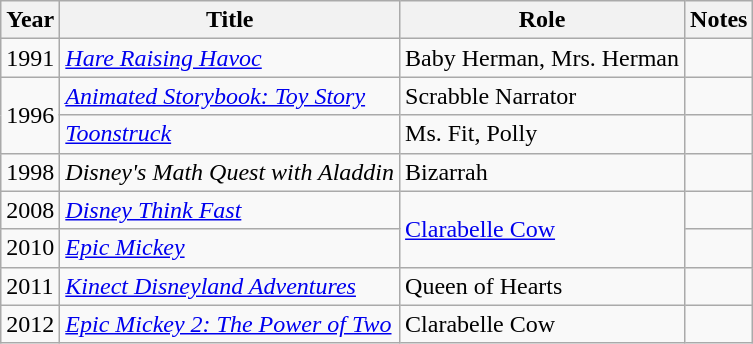<table class = "wikitable sortable">
<tr>
<th>Year</th>
<th>Title</th>
<th>Role</th>
<th class = "unsortable">Notes</th>
</tr>
<tr>
<td>1991</td>
<td><em><a href='#'>Hare Raising Havoc</a></em></td>
<td>Baby Herman, Mrs. Herman</td>
<td></td>
</tr>
<tr>
<td rowspan="2">1996</td>
<td><em><a href='#'>Animated Storybook: Toy Story</a></em></td>
<td>Scrabble Narrator</td>
<td></td>
</tr>
<tr>
<td><em><a href='#'>Toonstruck</a></em></td>
<td>Ms. Fit, Polly</td>
<td></td>
</tr>
<tr>
<td>1998</td>
<td><em>Disney's Math Quest with Aladdin</em></td>
<td>Bizarrah</td>
<td></td>
</tr>
<tr>
<td>2008</td>
<td><em><a href='#'>Disney Think Fast</a></em></td>
<td rowspan="2"><a href='#'>Clarabelle Cow</a></td>
<td></td>
</tr>
<tr>
<td>2010</td>
<td><em><a href='#'>Epic Mickey</a></em></td>
<td></td>
</tr>
<tr>
<td>2011</td>
<td><em><a href='#'>Kinect Disneyland Adventures</a></em></td>
<td>Queen of Hearts</td>
<td></td>
</tr>
<tr>
<td>2012</td>
<td><em><a href='#'>Epic Mickey 2: The Power of Two</a></em></td>
<td>Clarabelle Cow</td>
<td></td>
</tr>
</table>
